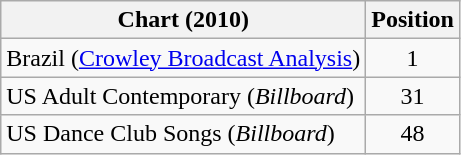<table class="wikitable sortable">
<tr>
<th>Chart (2010)</th>
<th>Position</th>
</tr>
<tr>
<td>Brazil (<a href='#'>Crowley Broadcast Analysis</a>)</td>
<td style="text-align:center;">1</td>
</tr>
<tr>
<td>US Adult Contemporary (<em>Billboard</em>)</td>
<td style="text-align:center;">31</td>
</tr>
<tr>
<td>US Dance Club Songs (<em>Billboard</em>)</td>
<td style="text-align:center;">48</td>
</tr>
</table>
